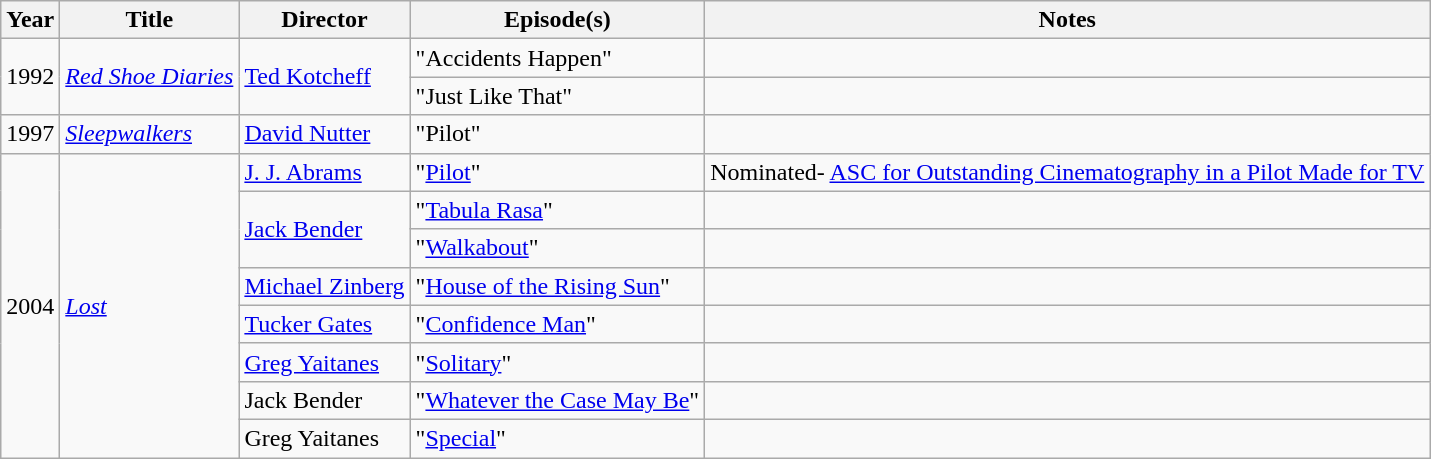<table class="wikitable">
<tr>
<th>Year</th>
<th>Title</th>
<th>Director</th>
<th>Episode(s)</th>
<th>Notes</th>
</tr>
<tr>
<td rowspan=2>1992</td>
<td rowspan=2><em><a href='#'>Red Shoe Diaries</a></em></td>
<td rowspan=2><a href='#'>Ted Kotcheff</a></td>
<td>"Accidents Happen"</td>
<td></td>
</tr>
<tr>
<td>"Just Like That"</td>
<td></td>
</tr>
<tr>
<td>1997</td>
<td><em><a href='#'>Sleepwalkers</a></em></td>
<td><a href='#'>David Nutter</a></td>
<td>"Pilot"</td>
<td></td>
</tr>
<tr>
<td rowspan=8>2004</td>
<td rowspan=8><em><a href='#'>Lost</a></em></td>
<td><a href='#'>J. J. Abrams</a></td>
<td>"<a href='#'>Pilot</a>"</td>
<td>Nominated- <a href='#'>ASC for Outstanding Cinematography in a Pilot Made for TV</a></td>
</tr>
<tr>
<td rowspan=2><a href='#'>Jack Bender</a></td>
<td>"<a href='#'>Tabula Rasa</a>"</td>
<td></td>
</tr>
<tr>
<td>"<a href='#'>Walkabout</a>"</td>
<td></td>
</tr>
<tr>
<td><a href='#'>Michael Zinberg</a></td>
<td>"<a href='#'>House of the Rising Sun</a>"</td>
<td></td>
</tr>
<tr>
<td><a href='#'>Tucker Gates</a></td>
<td>"<a href='#'>Confidence Man</a>"</td>
<td></td>
</tr>
<tr>
<td><a href='#'>Greg Yaitanes</a></td>
<td>"<a href='#'>Solitary</a>"</td>
<td></td>
</tr>
<tr>
<td>Jack Bender</td>
<td>"<a href='#'>Whatever the Case May Be</a>"</td>
<td></td>
</tr>
<tr>
<td>Greg Yaitanes</td>
<td>"<a href='#'>Special</a>"</td>
<td></td>
</tr>
</table>
